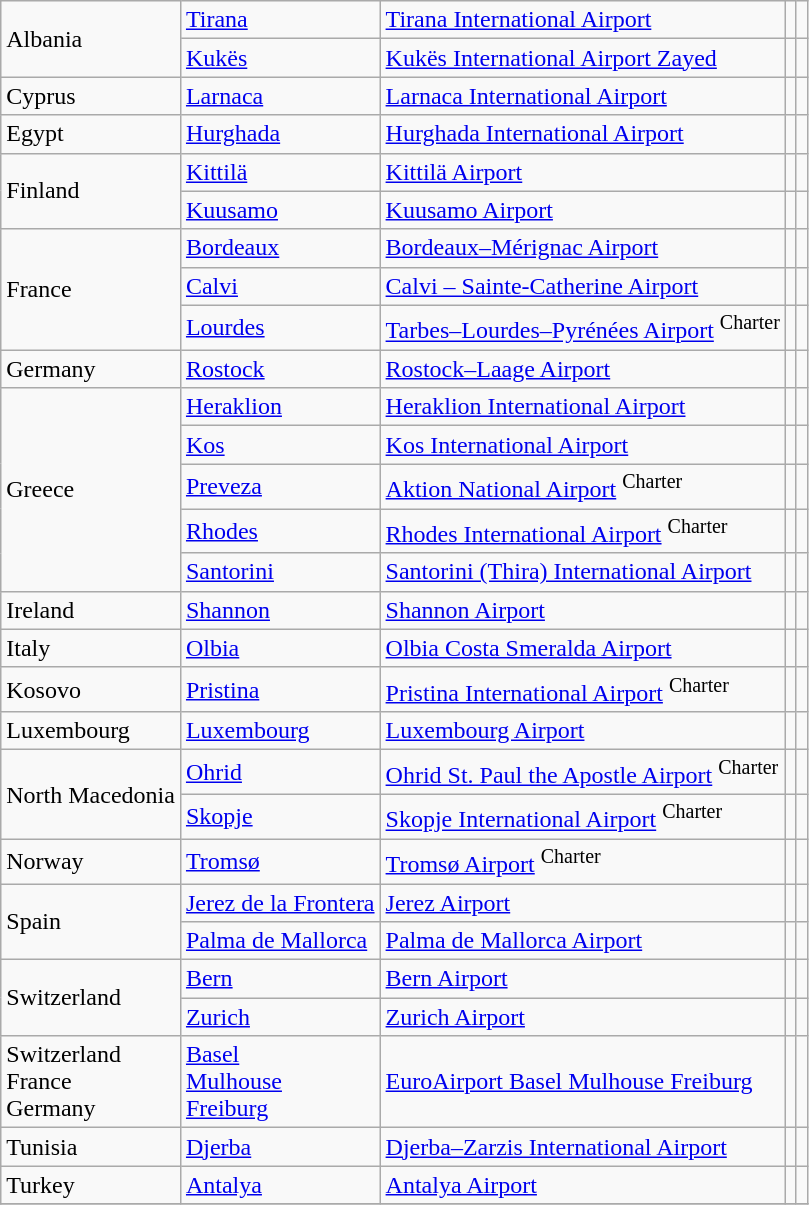<table class="wikitable sortable">
<tr>
<td rowspan="2">Albania</td>
<td><a href='#'>Tirana</a></td>
<td><a href='#'>Tirana International Airport</a></td>
<td></td>
<td align=center></td>
</tr>
<tr>
<td><a href='#'>Kukës</a></td>
<td><a href='#'>Kukës International Airport Zayed</a></td>
<td></td>
<td align=center></td>
</tr>
<tr>
<td>Cyprus</td>
<td><a href='#'>Larnaca</a></td>
<td><a href='#'>Larnaca International Airport</a></td>
<td></td>
<td align=center></td>
</tr>
<tr>
<td>Egypt</td>
<td><a href='#'>Hurghada</a></td>
<td><a href='#'>Hurghada International Airport</a></td>
<td></td>
<td align=center></td>
</tr>
<tr>
<td rowspan="2">Finland</td>
<td><a href='#'>Kittilä</a></td>
<td><a href='#'>Kittilä Airport</a></td>
<td></td>
<td align=center></td>
</tr>
<tr>
<td><a href='#'>Kuusamo</a></td>
<td><a href='#'>Kuusamo Airport</a></td>
<td></td>
<td align=center></td>
</tr>
<tr>
<td rowspan="3">France</td>
<td><a href='#'>Bordeaux</a></td>
<td><a href='#'>Bordeaux–Mérignac Airport</a></td>
<td></td>
<td align=center></td>
</tr>
<tr>
<td><a href='#'>Calvi</a></td>
<td><a href='#'>Calvi – Sainte-Catherine Airport</a></td>
<td></td>
<td align=center></td>
</tr>
<tr>
<td><a href='#'>Lourdes</a></td>
<td><a href='#'>Tarbes–Lourdes–Pyrénées Airport</a> <sup>Charter</sup></td>
<td></td>
<td align=center></td>
</tr>
<tr>
<td>Germany</td>
<td><a href='#'>Rostock</a></td>
<td><a href='#'>Rostock–Laage Airport</a></td>
<td></td>
<td align=center></td>
</tr>
<tr>
<td rowspan="5">Greece</td>
<td><a href='#'>Heraklion</a></td>
<td><a href='#'>Heraklion International Airport</a></td>
<td></td>
<td align=center></td>
</tr>
<tr>
<td><a href='#'>Kos</a></td>
<td><a href='#'>Kos International Airport</a></td>
<td></td>
<td align=center></td>
</tr>
<tr>
<td><a href='#'>Preveza</a></td>
<td><a href='#'>Aktion National Airport</a> <sup>Charter</sup></td>
<td></td>
<td align=center></td>
</tr>
<tr>
<td><a href='#'>Rhodes</a></td>
<td><a href='#'>Rhodes International Airport</a> <sup>Charter</sup></td>
<td></td>
<td align=center></td>
</tr>
<tr>
<td><a href='#'>Santorini</a></td>
<td><a href='#'>Santorini (Thira) International Airport</a></td>
<td></td>
<td align=center></td>
</tr>
<tr>
<td>Ireland</td>
<td><a href='#'>Shannon</a></td>
<td><a href='#'>Shannon Airport</a></td>
<td></td>
<td align=center></td>
</tr>
<tr>
<td>Italy</td>
<td><a href='#'>Olbia</a></td>
<td><a href='#'>Olbia Costa Smeralda Airport</a></td>
<td></td>
<td align=center></td>
</tr>
<tr>
<td>Kosovo</td>
<td><a href='#'>Pristina</a></td>
<td><a href='#'>Pristina International Airport</a> <sup>Charter</sup></td>
<td></td>
<td align=center></td>
</tr>
<tr>
<td>Luxembourg</td>
<td><a href='#'>Luxembourg</a></td>
<td><a href='#'>Luxembourg Airport</a></td>
<td></td>
<td align=center></td>
</tr>
<tr>
<td rowspan="2">North Macedonia</td>
<td><a href='#'>Ohrid</a></td>
<td><a href='#'>Ohrid St. Paul the Apostle Airport</a> <sup>Charter</sup></td>
<td align=center></td>
</tr>
<tr>
<td><a href='#'>Skopje</a></td>
<td><a href='#'>Skopje International Airport</a> <sup>Charter</sup></td>
<td></td>
<td align=center></td>
</tr>
<tr>
<td>Norway</td>
<td><a href='#'>Tromsø</a></td>
<td><a href='#'>Tromsø Airport</a> <sup>Charter</sup></td>
<td></td>
<td align=center></td>
</tr>
<tr>
<td rowspan="2">Spain</td>
<td><a href='#'>Jerez de la Frontera</a></td>
<td><a href='#'>Jerez Airport</a></td>
<td></td>
<td align=center></td>
</tr>
<tr>
<td><a href='#'>Palma de Mallorca</a></td>
<td><a href='#'>Palma de Mallorca Airport</a></td>
<td></td>
<td align=center></td>
</tr>
<tr>
<td rowspan="2">Switzerland</td>
<td><a href='#'>Bern</a></td>
<td><a href='#'>Bern Airport</a></td>
<td></td>
<td align=center></td>
</tr>
<tr>
<td><a href='#'>Zurich</a></td>
<td><a href='#'>Zurich Airport</a></td>
<td></td>
<td align=center></td>
</tr>
<tr>
<td>Switzerland<br>France<br>Germany</td>
<td><a href='#'>Basel</a><br><a href='#'>Mulhouse</a><br><a href='#'>Freiburg</a></td>
<td><a href='#'>EuroAirport Basel Mulhouse Freiburg</a></td>
<td></td>
<td align=center></td>
</tr>
<tr>
<td>Tunisia</td>
<td><a href='#'>Djerba</a></td>
<td><a href='#'>Djerba–Zarzis International Airport</a></td>
<td></td>
<td align=center></td>
</tr>
<tr>
<td>Turkey</td>
<td><a href='#'>Antalya</a></td>
<td><a href='#'>Antalya Airport</a></td>
<td></td>
<td align=center></td>
</tr>
<tr>
</tr>
</table>
